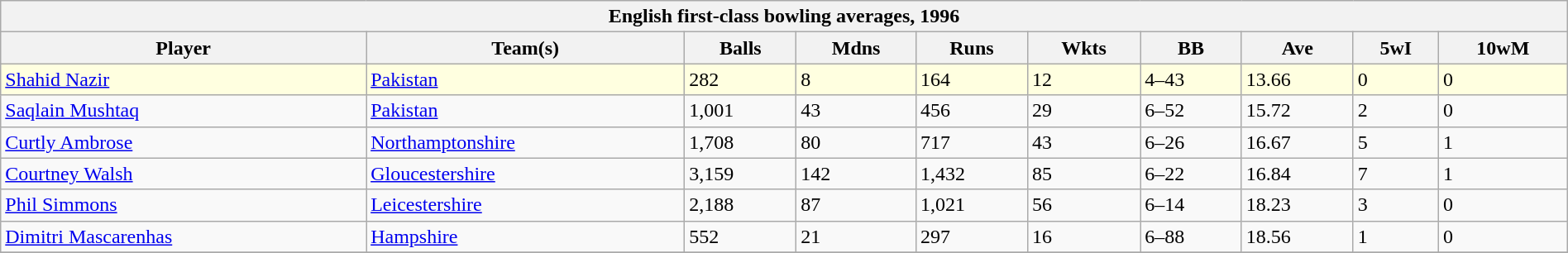<table class="wikitable" width="100%">
<tr>
<th bgcolor="#efefef" colspan=14>English first-class bowling averages, 1996</th>
</tr>
<tr bgcolor="#efefef">
<th>Player</th>
<th>Team(s)</th>
<th>Balls</th>
<th>Mdns</th>
<th>Runs</th>
<th>Wkts</th>
<th>BB</th>
<th>Ave</th>
<th>5wI</th>
<th>10wM</th>
</tr>
<tr bgcolor="#ffffe0">
<td><a href='#'>Shahid Nazir</a></td>
<td><a href='#'>Pakistan</a></td>
<td>282</td>
<td>8</td>
<td>164</td>
<td>12</td>
<td>4–43</td>
<td>13.66</td>
<td>0</td>
<td>0</td>
</tr>
<tr>
<td><a href='#'>Saqlain Mushtaq</a></td>
<td><a href='#'>Pakistan</a></td>
<td>1,001</td>
<td>43</td>
<td>456</td>
<td>29</td>
<td>6–52</td>
<td>15.72</td>
<td>2</td>
<td>0</td>
</tr>
<tr>
<td><a href='#'>Curtly Ambrose</a></td>
<td><a href='#'>Northamptonshire</a></td>
<td>1,708</td>
<td>80</td>
<td>717</td>
<td>43</td>
<td>6–26</td>
<td>16.67</td>
<td>5</td>
<td>1</td>
</tr>
<tr>
<td><a href='#'>Courtney Walsh</a></td>
<td><a href='#'>Gloucestershire</a></td>
<td>3,159</td>
<td>142</td>
<td>1,432</td>
<td>85</td>
<td>6–22</td>
<td>16.84</td>
<td>7</td>
<td>1</td>
</tr>
<tr>
<td><a href='#'>Phil Simmons</a></td>
<td><a href='#'>Leicestershire</a></td>
<td>2,188</td>
<td>87</td>
<td>1,021</td>
<td>56</td>
<td>6–14</td>
<td>18.23</td>
<td>3</td>
<td>0</td>
</tr>
<tr>
<td><a href='#'>Dimitri Mascarenhas</a></td>
<td><a href='#'>Hampshire</a></td>
<td>552</td>
<td>21</td>
<td>297</td>
<td>16</td>
<td>6–88</td>
<td>18.56</td>
<td>1</td>
<td>0</td>
</tr>
<tr>
</tr>
</table>
